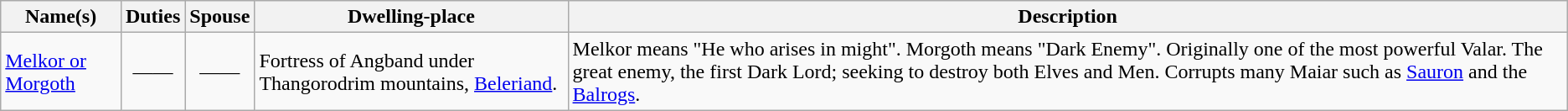<table class="wikitable">
<tr>
<th>Name(s)</th>
<th>Duties</th>
<th>Spouse</th>
<th>Dwelling-place</th>
<th>Description</th>
</tr>
<tr>
<td><a href='#'>Melkor or Morgoth</a></td>
<td style=text-align:center>——</td>
<td style=text-align:center>——</td>
<td>Fortress of Angband under Thangorodrim mountains, <a href='#'>Beleriand</a>.</td>
<td>Melkor means "He who arises in might". Morgoth means "Dark Enemy". Originally one of the most powerful Valar. The great enemy, the first Dark Lord; seeking to destroy both Elves and Men. Corrupts many Maiar such as <a href='#'>Sauron</a> and the <a href='#'>Balrogs</a>.</td>
</tr>
</table>
